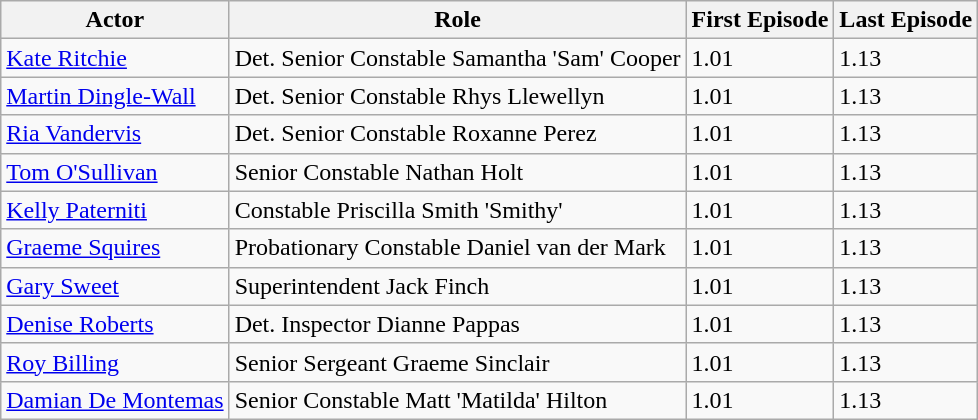<table class="wikitable">
<tr>
<th>Actor</th>
<th>Role</th>
<th>First Episode</th>
<th>Last Episode</th>
</tr>
<tr>
<td><a href='#'>Kate Ritchie</a></td>
<td>Det. Senior Constable Samantha 'Sam' Cooper</td>
<td>1.01</td>
<td>1.13</td>
</tr>
<tr>
<td><a href='#'>Martin Dingle-Wall</a></td>
<td>Det. Senior Constable Rhys Llewellyn</td>
<td>1.01</td>
<td>1.13</td>
</tr>
<tr>
<td><a href='#'>Ria Vandervis</a></td>
<td>Det. Senior Constable Roxanne Perez</td>
<td>1.01</td>
<td>1.13</td>
</tr>
<tr>
<td><a href='#'>Tom O'Sullivan</a></td>
<td>Senior Constable Nathan Holt</td>
<td>1.01</td>
<td>1.13</td>
</tr>
<tr>
<td><a href='#'>Kelly Paterniti</a></td>
<td>Constable Priscilla Smith 'Smithy'</td>
<td>1.01</td>
<td>1.13</td>
</tr>
<tr>
<td><a href='#'>Graeme Squires</a></td>
<td>Probationary Constable Daniel van der Mark</td>
<td>1.01</td>
<td>1.13</td>
</tr>
<tr>
<td><a href='#'>Gary Sweet</a></td>
<td>Superintendent Jack Finch</td>
<td>1.01</td>
<td>1.13</td>
</tr>
<tr>
<td><a href='#'>Denise Roberts</a></td>
<td>Det. Inspector Dianne Pappas</td>
<td>1.01</td>
<td>1.13</td>
</tr>
<tr>
<td><a href='#'>Roy Billing</a></td>
<td>Senior Sergeant Graeme Sinclair</td>
<td>1.01</td>
<td>1.13</td>
</tr>
<tr>
<td><a href='#'>Damian De Montemas</a></td>
<td>Senior Constable Matt 'Matilda' Hilton</td>
<td>1.01</td>
<td>1.13</td>
</tr>
</table>
